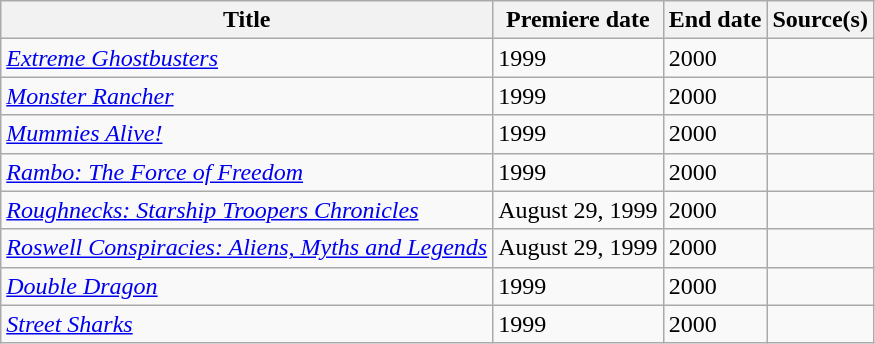<table class="wikitable sortable">
<tr>
<th>Title</th>
<th>Premiere date</th>
<th>End date</th>
<th>Source(s)</th>
</tr>
<tr>
<td><em><a href='#'>Extreme Ghostbusters</a></em></td>
<td>1999</td>
<td>2000</td>
<td></td>
</tr>
<tr>
<td><em><a href='#'>Monster Rancher</a></em></td>
<td>1999</td>
<td>2000</td>
<td></td>
</tr>
<tr>
<td><em><a href='#'>Mummies Alive!</a></em></td>
<td>1999</td>
<td>2000</td>
<td></td>
</tr>
<tr>
<td><em><a href='#'>Rambo: The Force of Freedom</a></em></td>
<td>1999</td>
<td>2000</td>
<td></td>
</tr>
<tr>
<td><em><a href='#'>Roughnecks: Starship Troopers Chronicles</a></em></td>
<td>August 29, 1999</td>
<td>2000</td>
<td></td>
</tr>
<tr>
<td><em><a href='#'>Roswell Conspiracies: Aliens, Myths and Legends</a></em></td>
<td>August 29, 1999</td>
<td>2000</td>
<td></td>
</tr>
<tr>
<td><em><a href='#'>Double Dragon</a></em></td>
<td>1999</td>
<td>2000</td>
<td></td>
</tr>
<tr>
<td><em><a href='#'>Street Sharks</a></em></td>
<td>1999</td>
<td>2000</td>
<td></td>
</tr>
</table>
